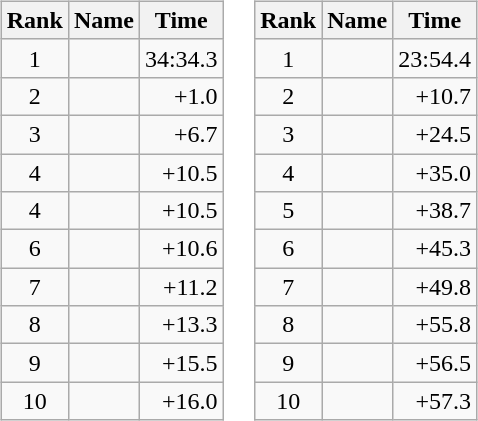<table border="0">
<tr>
<td valign="top"><br><table class="wikitable">
<tr>
<th>Rank</th>
<th>Name</th>
<th>Time</th>
</tr>
<tr>
<td style="text-align:center;">1</td>
<td></td>
<td align="right">34:34.3</td>
</tr>
<tr>
<td style="text-align:center;">2</td>
<td></td>
<td align="right">+1.0</td>
</tr>
<tr>
<td style="text-align:center;">3</td>
<td></td>
<td align="right">+6.7</td>
</tr>
<tr>
<td style="text-align:center;">4</td>
<td></td>
<td align="right">+10.5</td>
</tr>
<tr>
<td style="text-align:center;">4</td>
<td></td>
<td align="right">+10.5</td>
</tr>
<tr>
<td style="text-align:center;">6</td>
<td></td>
<td align="right">+10.6</td>
</tr>
<tr>
<td style="text-align:center;">7</td>
<td></td>
<td align="right">+11.2</td>
</tr>
<tr>
<td style="text-align:center;">8</td>
<td></td>
<td align="right">+13.3</td>
</tr>
<tr>
<td style="text-align:center;">9</td>
<td></td>
<td align="right">+15.5</td>
</tr>
<tr>
<td style="text-align:center;">10</td>
<td></td>
<td align="right">+16.0</td>
</tr>
</table>
</td>
<td valign="top"><br><table class="wikitable">
<tr>
<th>Rank</th>
<th>Name</th>
<th>Time</th>
</tr>
<tr>
<td style="text-align:center;">1</td>
<td></td>
<td align="right">23:54.4</td>
</tr>
<tr>
<td style="text-align:center;">2</td>
<td></td>
<td align="right">+10.7</td>
</tr>
<tr>
<td style="text-align:center;">3</td>
<td></td>
<td align="right">+24.5</td>
</tr>
<tr>
<td style="text-align:center;">4</td>
<td></td>
<td align="right">+35.0</td>
</tr>
<tr>
<td style="text-align:center;">5</td>
<td></td>
<td align="right">+38.7</td>
</tr>
<tr>
<td style="text-align:center;">6</td>
<td></td>
<td align="right">+45.3</td>
</tr>
<tr>
<td style="text-align:center;">7</td>
<td></td>
<td align="right">+49.8</td>
</tr>
<tr>
<td style="text-align:center;">8</td>
<td></td>
<td align="right">+55.8</td>
</tr>
<tr>
<td style="text-align:center;">9</td>
<td></td>
<td align="right">+56.5</td>
</tr>
<tr>
<td style="text-align:center;">10</td>
<td></td>
<td align="right">+57.3</td>
</tr>
</table>
</td>
</tr>
</table>
